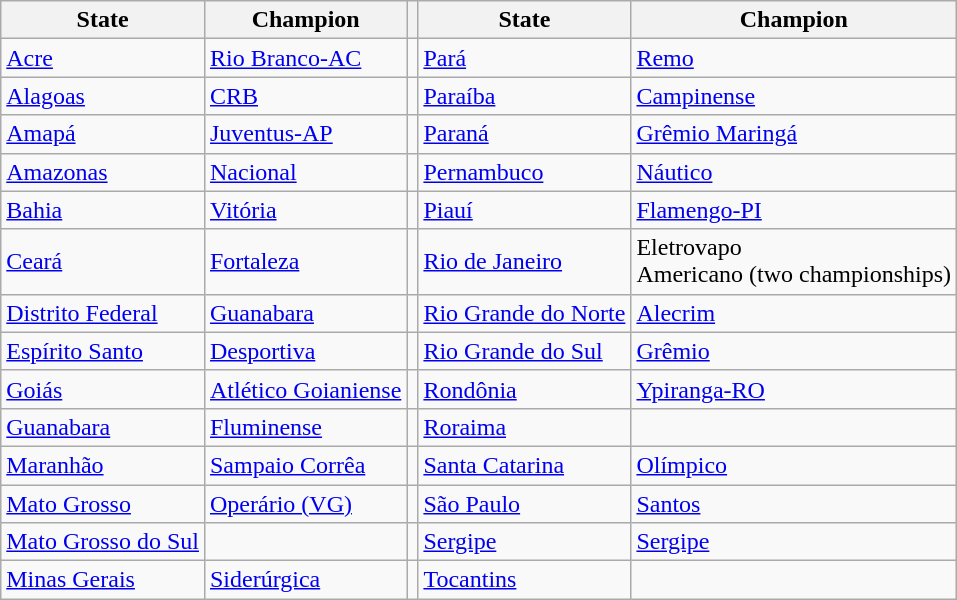<table class="wikitable">
<tr>
<th>State</th>
<th>Champion</th>
<th></th>
<th>State</th>
<th>Champion</th>
</tr>
<tr>
<td><a href='#'>Acre</a></td>
<td><a href='#'>Rio Branco-AC</a></td>
<td></td>
<td><a href='#'>Pará</a></td>
<td><a href='#'>Remo</a></td>
</tr>
<tr>
<td><a href='#'>Alagoas</a></td>
<td><a href='#'>CRB</a></td>
<td></td>
<td><a href='#'>Paraíba</a></td>
<td><a href='#'>Campinense</a></td>
</tr>
<tr>
<td><a href='#'>Amapá</a></td>
<td><a href='#'>Juventus-AP</a></td>
<td></td>
<td><a href='#'>Paraná</a></td>
<td><a href='#'>Grêmio Maringá</a></td>
</tr>
<tr>
<td><a href='#'>Amazonas</a></td>
<td><a href='#'>Nacional</a></td>
<td></td>
<td><a href='#'>Pernambuco</a></td>
<td><a href='#'>Náutico</a></td>
</tr>
<tr>
<td><a href='#'>Bahia</a></td>
<td><a href='#'>Vitória</a></td>
<td></td>
<td><a href='#'>Piauí</a></td>
<td><a href='#'>Flamengo-PI</a></td>
</tr>
<tr>
<td><a href='#'>Ceará</a></td>
<td><a href='#'>Fortaleza</a></td>
<td></td>
<td><a href='#'>Rio de Janeiro</a></td>
<td>Eletrovapo<br>Americano (two championships)</td>
</tr>
<tr>
<td><a href='#'>Distrito Federal</a></td>
<td><a href='#'>Guanabara</a></td>
<td></td>
<td><a href='#'>Rio Grande do Norte</a></td>
<td><a href='#'>Alecrim</a></td>
</tr>
<tr>
<td><a href='#'>Espírito Santo</a></td>
<td><a href='#'>Desportiva</a></td>
<td></td>
<td><a href='#'>Rio Grande do Sul</a></td>
<td><a href='#'>Grêmio</a></td>
</tr>
<tr>
<td><a href='#'>Goiás</a></td>
<td><a href='#'>Atlético Goianiense</a></td>
<td></td>
<td><a href='#'>Rondônia</a></td>
<td><a href='#'>Ypiranga-RO</a></td>
</tr>
<tr>
<td><a href='#'>Guanabara</a></td>
<td><a href='#'>Fluminense</a></td>
<td></td>
<td><a href='#'>Roraima</a></td>
<td></td>
</tr>
<tr>
<td><a href='#'>Maranhão</a></td>
<td><a href='#'>Sampaio Corrêa</a></td>
<td></td>
<td><a href='#'>Santa Catarina</a></td>
<td><a href='#'>Olímpico</a></td>
</tr>
<tr>
<td><a href='#'>Mato Grosso</a></td>
<td><a href='#'>Operário (VG)</a></td>
<td></td>
<td><a href='#'>São Paulo</a></td>
<td><a href='#'>Santos</a></td>
</tr>
<tr>
<td><a href='#'>Mato Grosso do Sul</a></td>
<td></td>
<td></td>
<td><a href='#'>Sergipe</a></td>
<td><a href='#'>Sergipe</a></td>
</tr>
<tr>
<td><a href='#'>Minas Gerais</a></td>
<td><a href='#'>Siderúrgica</a></td>
<td></td>
<td><a href='#'>Tocantins</a></td>
<td></td>
</tr>
</table>
